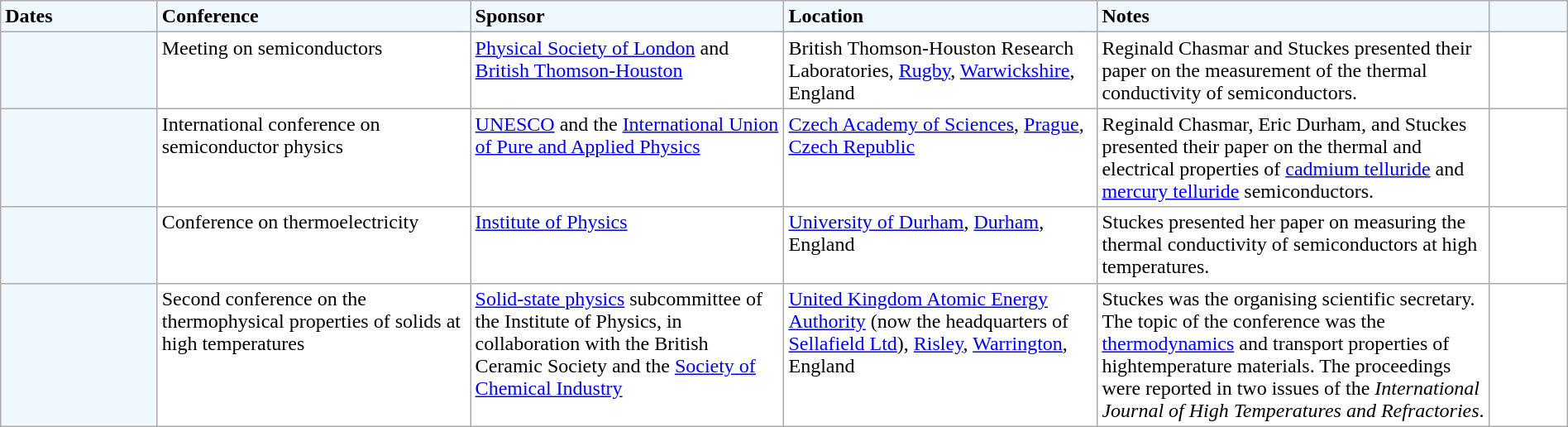<table class="wikitable plainrowheaders mw-collapsible" style="margin-right: 0; background-color: White; color: Black">
<tr style="vertical-align: top">
<th scope="col" style="text-align: left; background-color: AliceBlue; color: Black; width: 10%"">Dates</th>
<th scope="col" style="text-align: left; background-color: AliceBlue; color: Black; width: 20%">Conference</th>
<th scope="col" style="text-align: left; background-color: AliceBlue; color: Black; width: 20%">Sponsor</th>
<th scope="col" style="text-align: left; background-color: AliceBlue; color: Black; width: 20%">Location</th>
<th scope="col" style="text-align: left; background-color: AliceBlue; color: Black">Notes</th>
<th scope="col" style="text-align: left; background-color: AliceBlue; color: Black; width: 5%"></th>
</tr>
<tr style="vertical-align: top">
<td style="background-color: AliceBlue; color: Black"> </td>
<td>Meeting on semiconductors</td>
<td><a href='#'>Physical Society of London</a> and <a href='#'>British Thomson-Houston</a></td>
<td>British Thomson-Houston Research Laboratories, <a href='#'>Rugby</a>, <a href='#'>Warwickshire</a>, England</td>
<td>Reginald Chasmar and Stuckes presented their paper on the measurement of the thermal conductivity of semiconductors.</td>
<td></td>
</tr>
<tr style="vertical-align: top">
<td style="background-color: AliceBlue; color: Black"> </td>
<td>International conference on semiconductor physics</td>
<td><a href='#'>UNESCO</a> and the <a href='#'>International Union of Pure and Applied Physics</a></td>
<td><a href='#'>Czech Academy of Sciences</a>, <a href='#'>Prague</a>, <a href='#'>Czech Republic</a></td>
<td>Reginald Chasmar, Eric Durham, and Stuckes presented their paper on the thermal and electrical properties of <a href='#'>cadmium telluride</a> and <a href='#'>mercury telluride</a> semiconductors.</td>
<td></td>
</tr>
<tr style="vertical-align: top">
<td style="background-color: AliceBlue; color: Black"> </td>
<td>Conference on thermoelectricity</td>
<td><a href='#'>Institute of Physics</a></td>
<td><a href='#'>University of Durham</a>, <a href='#'>Durham</a>, England</td>
<td>Stuckes presented her paper on measuring the thermal conductivity of semiconductors at high temperatures.</td>
<td></td>
</tr>
<tr style="vertical-align: top">
<td style="background-color: AliceBlue; color: Black"> </td>
<td>Second conference on the thermophysical properties of solids at high temperatures</td>
<td><a href='#'>Solid-state physics</a> subcommittee of the Institute of Physics, in collaboration with the British Ceramic Society and the <a href='#'>Society of Chemical Industry</a></td>
<td><a href='#'>United Kingdom Atomic Energy Authority</a> (now the headquarters of <a href='#'>Sellafield Ltd</a>), <a href='#'>Risley</a>, <a href='#'>Warrington</a>, England</td>
<td>Stuckes was the organising scientific secretary. The topic of the conference was the <a href='#'>thermodynamics</a> and transport properties of hightemperature materials. The proceedings were reported in two issues of the <em>International Journal of High Temperatures and Refractories</em>.</td>
<td></td>
</tr>
</table>
